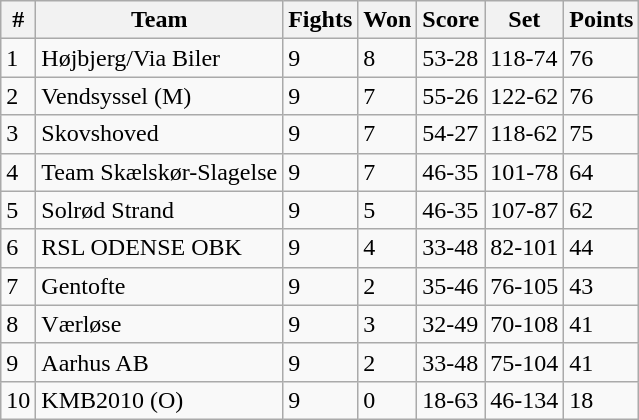<table class="wikitable">
<tr>
<th>#</th>
<th>Team</th>
<th>Fights</th>
<th>Won</th>
<th>Score</th>
<th>Set</th>
<th>Points</th>
</tr>
<tr>
<td>1</td>
<td>Højbjerg/Via Biler</td>
<td>9</td>
<td>8</td>
<td>53-28</td>
<td>118-74</td>
<td>76</td>
</tr>
<tr>
<td>2</td>
<td>Vendsyssel (M)</td>
<td>9</td>
<td>7</td>
<td>55-26</td>
<td>122-62</td>
<td>76</td>
</tr>
<tr>
<td>3</td>
<td>Skovshoved</td>
<td>9</td>
<td>7</td>
<td>54-27</td>
<td>118-62</td>
<td>75</td>
</tr>
<tr>
<td>4</td>
<td>Team Skælskør-Slagelse</td>
<td>9</td>
<td>7</td>
<td>46-35</td>
<td>101-78</td>
<td>64</td>
</tr>
<tr>
<td>5</td>
<td>Solrød Strand</td>
<td>9</td>
<td>5</td>
<td>46-35</td>
<td>107-87</td>
<td>62</td>
</tr>
<tr>
<td>6</td>
<td>RSL ODENSE OBK</td>
<td>9</td>
<td>4</td>
<td>33-48</td>
<td>82-101</td>
<td>44</td>
</tr>
<tr>
<td>7</td>
<td>Gentofte</td>
<td>9</td>
<td>2</td>
<td>35-46</td>
<td>76-105</td>
<td>43</td>
</tr>
<tr>
<td>8</td>
<td>Værløse</td>
<td>9</td>
<td>3</td>
<td>32-49</td>
<td>70-108</td>
<td>41</td>
</tr>
<tr>
<td>9</td>
<td>Aarhus AB</td>
<td>9</td>
<td>2</td>
<td>33-48</td>
<td>75-104</td>
<td>41</td>
</tr>
<tr>
<td>10</td>
<td>KMB2010 (O)</td>
<td>9</td>
<td>0</td>
<td>18-63</td>
<td>46-134</td>
<td>18</td>
</tr>
</table>
